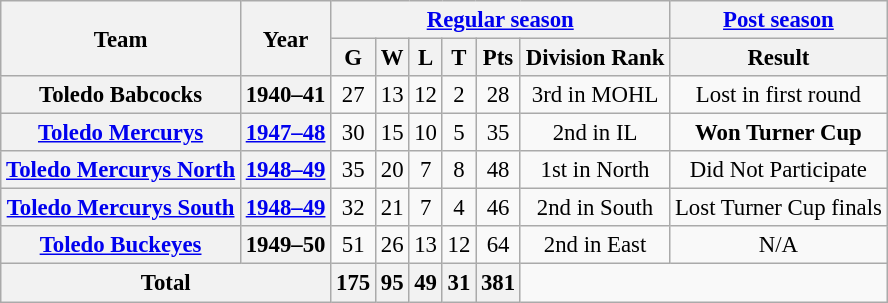<table class="wikitable" style="font-size: 95%; text-align:center;">
<tr>
<th rowspan="2">Team</th>
<th rowspan="2">Year</th>
<th colspan="6"><a href='#'>Regular season</a></th>
<th colspan="1"><a href='#'>Post season</a></th>
</tr>
<tr>
<th>G</th>
<th>W</th>
<th>L</th>
<th>T</th>
<th>Pts</th>
<th>Division Rank</th>
<th>Result</th>
</tr>
<tr>
<th>Toledo Babcocks</th>
<th>1940–41</th>
<td>27</td>
<td>13</td>
<td>12</td>
<td>2</td>
<td>28</td>
<td>3rd in MOHL</td>
<td>Lost in first round</td>
</tr>
<tr>
<th><a href='#'>Toledo Mercurys</a></th>
<th><a href='#'>1947–48</a></th>
<td>30</td>
<td>15</td>
<td>10</td>
<td>5</td>
<td>35</td>
<td>2nd in IL</td>
<td><strong>Won Turner Cup</strong></td>
</tr>
<tr>
<th><a href='#'>Toledo Mercurys North</a></th>
<th><a href='#'>1948–49</a></th>
<td>35</td>
<td>20</td>
<td>7</td>
<td>8</td>
<td>48</td>
<td>1st in North</td>
<td>Did Not Participate</td>
</tr>
<tr>
<th><a href='#'>Toledo Mercurys South</a></th>
<th><a href='#'>1948–49</a></th>
<td>32</td>
<td>21</td>
<td>7</td>
<td>4</td>
<td>46</td>
<td>2nd in South</td>
<td>Lost Turner Cup finals</td>
</tr>
<tr>
<th><a href='#'>Toledo Buckeyes</a></th>
<th>1949–50</th>
<td>51</td>
<td>26</td>
<td>13</td>
<td>12</td>
<td>64</td>
<td>2nd in East</td>
<td>N/A</td>
</tr>
<tr>
<th colspan="2">Total</th>
<th>175</th>
<th>95</th>
<th>49</th>
<th>31</th>
<th>381</th>
</tr>
</table>
